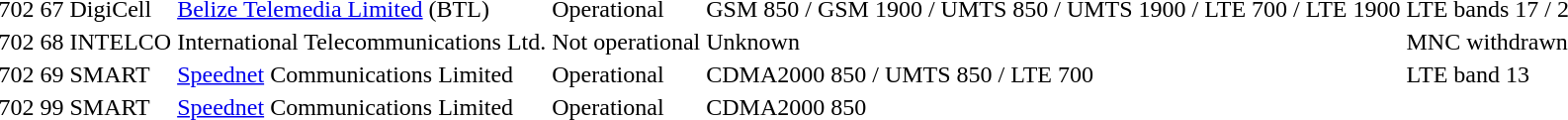<table>
<tr>
<td>702</td>
<td>67</td>
<td>DigiCell</td>
<td><a href='#'>Belize Telemedia Limited</a> (BTL)</td>
<td>Operational</td>
<td>GSM 850 / GSM 1900 / UMTS 850 / UMTS 1900 / LTE 700 / LTE 1900</td>
<td>LTE bands 17 / 2</td>
</tr>
<tr>
<td>702</td>
<td>68</td>
<td>INTELCO</td>
<td>International Telecommunications Ltd.</td>
<td>Not operational</td>
<td>Unknown</td>
<td>MNC withdrawn</td>
</tr>
<tr>
<td>702</td>
<td>69</td>
<td>SMART</td>
<td><a href='#'>Speednet</a> Communications Limited</td>
<td>Operational</td>
<td>CDMA2000 850 / UMTS 850 / LTE 700</td>
<td>LTE band 13</td>
</tr>
<tr>
<td>702</td>
<td>99</td>
<td>SMART</td>
<td><a href='#'>Speednet</a> Communications Limited</td>
<td>Operational</td>
<td>CDMA2000 850</td>
<td></td>
</tr>
</table>
